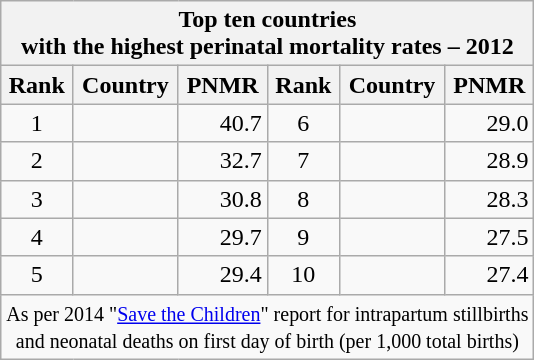<table class="wikitable">
<tr>
<th colspan=6>Top ten countries<br>with the highest perinatal mortality rates – 2012</th>
</tr>
<tr>
<th>Rank</th>
<th>Country</th>
<th>PNMR</th>
<th>Rank</th>
<th>Country</th>
<th>PNMR</th>
</tr>
<tr>
<td align=center>1</td>
<td></td>
<td style="text-align:right;">40.7</td>
<td align=center>6</td>
<td></td>
<td style="text-align:right;">29.0</td>
</tr>
<tr>
<td align=center>2</td>
<td></td>
<td style="text-align:right;">32.7</td>
<td align=center>7</td>
<td></td>
<td style="text-align:right;">28.9</td>
</tr>
<tr>
<td align=center>3</td>
<td></td>
<td style="text-align:right;">30.8</td>
<td align=center>8</td>
<td></td>
<td style="text-align:right;">28.3</td>
</tr>
<tr>
<td align=center>4</td>
<td></td>
<td style="text-align:right;">29.7</td>
<td align=center>9</td>
<td></td>
<td style="text-align:right;">27.5</td>
</tr>
<tr>
<td align=center>5</td>
<td></td>
<td style="text-align:right;">29.4</td>
<td align=center>10</td>
<td></td>
<td style="text-align:right;">27.4</td>
</tr>
<tr>
<td align=center colspan=6><small>As per 2014 "<a href='#'>Save the Children</a>" report for intrapartum stillbirths<br>and neonatal deaths on first day of birth (per 1,000 total births)</small></td>
</tr>
</table>
